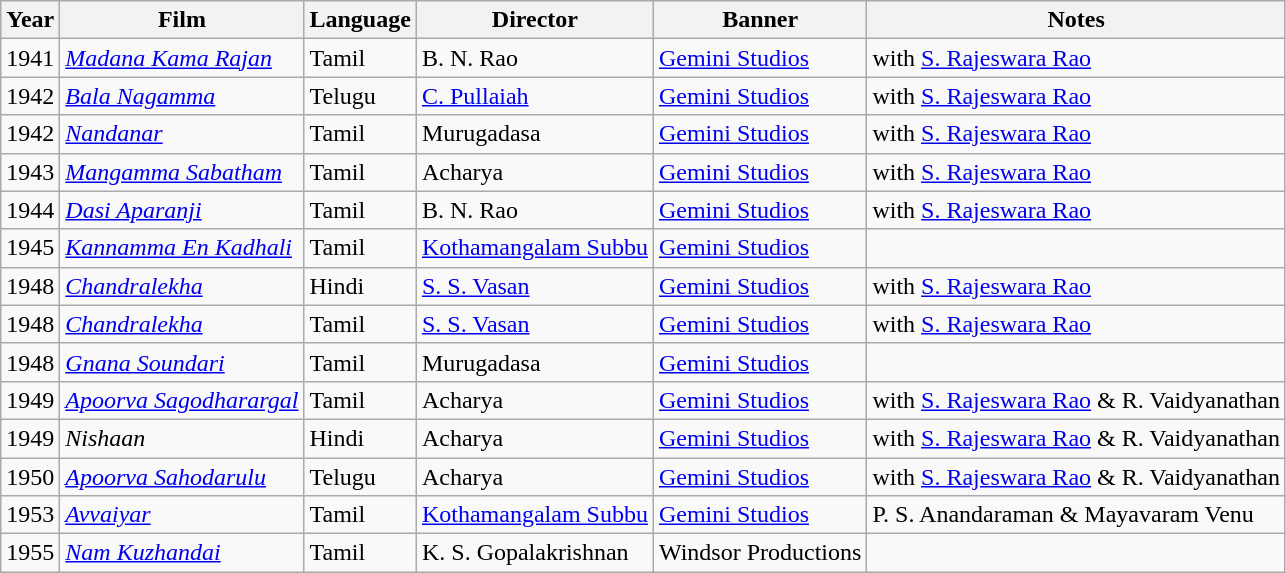<table class="wikitable sortable">
<tr>
<th>Year</th>
<th>Film</th>
<th>Language</th>
<th>Director</th>
<th>Banner</th>
<th>Notes</th>
</tr>
<tr>
<td>1941</td>
<td><em><a href='#'>Madana Kama Rajan</a></em></td>
<td>Tamil</td>
<td>B. N. Rao</td>
<td><a href='#'>Gemini Studios</a></td>
<td>with <a href='#'>S. Rajeswara Rao</a></td>
</tr>
<tr>
<td>1942</td>
<td><em><a href='#'>Bala Nagamma</a></em></td>
<td>Telugu</td>
<td><a href='#'>C. Pullaiah</a></td>
<td><a href='#'>Gemini Studios</a></td>
<td>with <a href='#'>S. Rajeswara Rao</a></td>
</tr>
<tr>
<td>1942</td>
<td><em><a href='#'>Nandanar</a></em></td>
<td>Tamil</td>
<td>Murugadasa</td>
<td><a href='#'>Gemini Studios</a></td>
<td>with <a href='#'>S. Rajeswara Rao</a></td>
</tr>
<tr>
<td>1943</td>
<td><em><a href='#'>Mangamma Sabatham</a></em></td>
<td>Tamil</td>
<td>Acharya</td>
<td><a href='#'>Gemini Studios</a></td>
<td>with <a href='#'>S. Rajeswara Rao</a></td>
</tr>
<tr>
<td>1944</td>
<td><em><a href='#'>Dasi Aparanji</a></em></td>
<td>Tamil</td>
<td>B. N. Rao</td>
<td><a href='#'>Gemini Studios</a></td>
<td>with <a href='#'>S. Rajeswara Rao</a></td>
</tr>
<tr>
<td>1945</td>
<td><em><a href='#'>Kannamma En Kadhali</a></em></td>
<td>Tamil</td>
<td><a href='#'>Kothamangalam Subbu</a></td>
<td><a href='#'>Gemini Studios</a></td>
<td></td>
</tr>
<tr>
<td>1948</td>
<td><em><a href='#'>Chandralekha</a></em></td>
<td>Hindi</td>
<td><a href='#'>S. S. Vasan</a></td>
<td><a href='#'>Gemini Studios</a></td>
<td>with <a href='#'>S. Rajeswara Rao</a></td>
</tr>
<tr>
<td>1948</td>
<td><em><a href='#'>Chandralekha</a></em></td>
<td>Tamil</td>
<td><a href='#'>S. S. Vasan</a></td>
<td><a href='#'>Gemini Studios</a></td>
<td>with <a href='#'>S. Rajeswara Rao</a></td>
</tr>
<tr>
<td>1948</td>
<td><em><a href='#'>Gnana Soundari</a></em></td>
<td>Tamil</td>
<td>Murugadasa</td>
<td><a href='#'>Gemini Studios</a></td>
<td></td>
</tr>
<tr>
<td>1949</td>
<td><em><a href='#'>Apoorva Sagodharargal</a></em></td>
<td>Tamil</td>
<td>Acharya</td>
<td><a href='#'>Gemini Studios</a></td>
<td>with <a href='#'>S. Rajeswara Rao</a> & R. Vaidyanathan</td>
</tr>
<tr>
<td>1949</td>
<td><em>Nishaan</em></td>
<td>Hindi</td>
<td>Acharya</td>
<td><a href='#'>Gemini Studios</a></td>
<td>with <a href='#'>S. Rajeswara Rao</a> & R. Vaidyanathan</td>
</tr>
<tr>
<td>1950</td>
<td><em><a href='#'>Apoorva Sahodarulu</a></em></td>
<td>Telugu</td>
<td>Acharya</td>
<td><a href='#'>Gemini Studios</a></td>
<td>with <a href='#'>S. Rajeswara Rao</a> & R. Vaidyanathan</td>
</tr>
<tr>
<td>1953</td>
<td><em><a href='#'>Avvaiyar</a></em></td>
<td>Tamil</td>
<td><a href='#'>Kothamangalam Subbu</a></td>
<td><a href='#'>Gemini Studios</a></td>
<td>P. S. Anandaraman & Mayavaram Venu</td>
</tr>
<tr>
<td>1955</td>
<td><em><a href='#'>Nam Kuzhandai</a></em></td>
<td>Tamil</td>
<td>K. S. Gopalakrishnan</td>
<td>Windsor Productions</td>
<td></td>
</tr>
</table>
